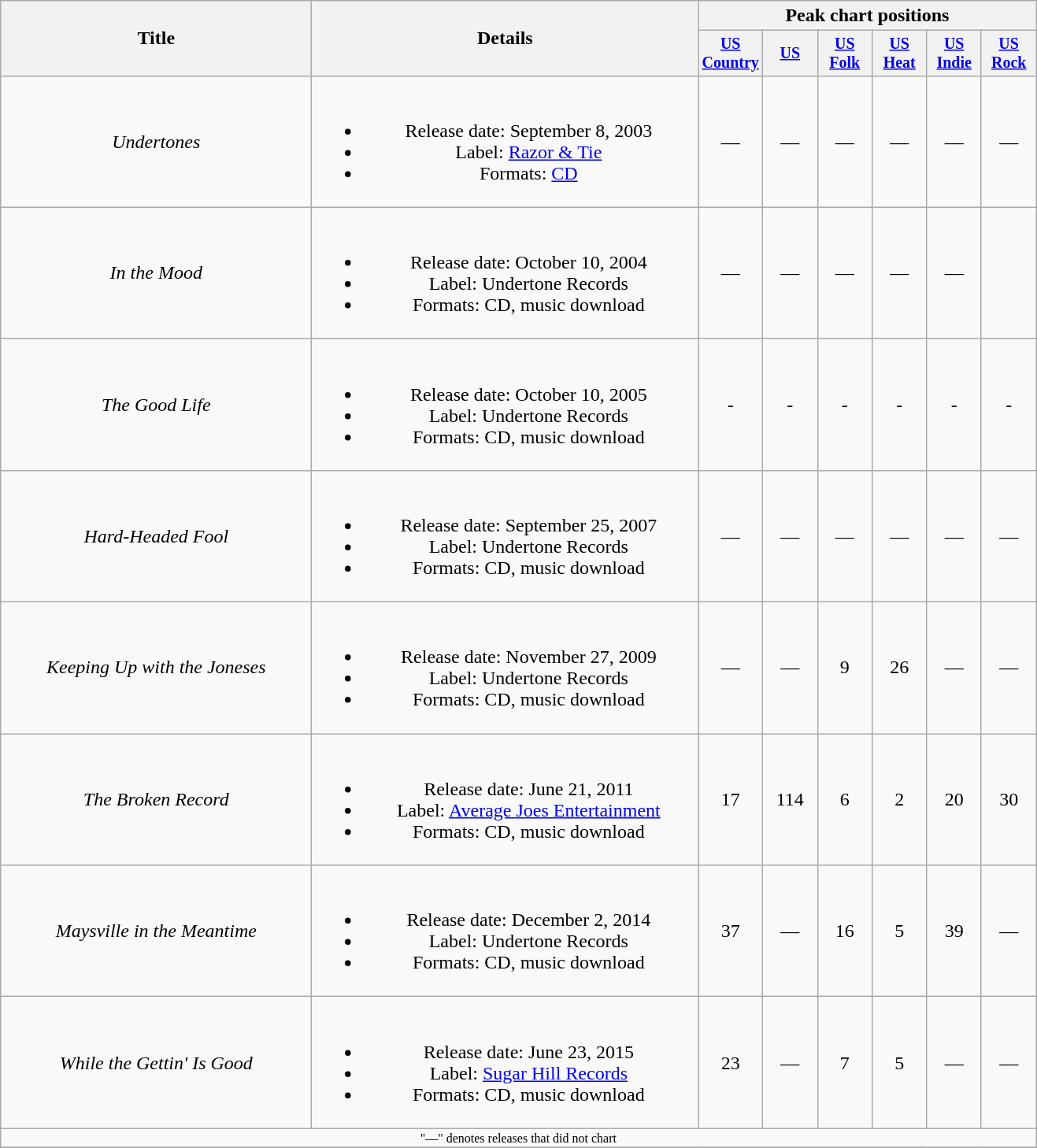<table class="wikitable plainrowheaders" style="text-align:center;">
<tr>
<th rowspan="2" style="width:16em;">Title</th>
<th rowspan="2" style="width:20em;">Details</th>
<th colspan="6">Peak chart positions</th>
</tr>
<tr style="font-size:smaller;">
<th width="40"><a href='#'>US Country</a><br></th>
<th width="40"><a href='#'>US</a><br></th>
<th width="40"><a href='#'>US<br>Folk</a><br></th>
<th width="40"><a href='#'>US<br>Heat</a><br></th>
<th width="40"><a href='#'>US Indie</a><br></th>
<th width="40"><a href='#'>US<br>Rock</a><br></th>
</tr>
<tr>
<td scope="row"><em>Undertones</em></td>
<td><br><ul><li>Release date: September 8, 2003</li><li>Label: <a href='#'>Razor & Tie</a></li><li>Formats: <a href='#'>CD</a></li></ul></td>
<td>—</td>
<td>—</td>
<td>—</td>
<td>—</td>
<td>—</td>
<td>—</td>
</tr>
<tr>
<td scope="row"><em>In the Mood</em></td>
<td><br><ul><li>Release date: October 10, 2004</li><li>Label: Undertone Records</li><li>Formats: CD, music download</li></ul></td>
<td>—</td>
<td>—</td>
<td>—</td>
<td>—</td>
<td>—</td>
<td></td>
</tr>
<tr>
<td><em>The Good Life</em></td>
<td><br><ul><li>Release date: October 10, 2005</li><li>Label: Undertone Records</li><li>Formats: CD, music download</li></ul></td>
<td>-</td>
<td>-</td>
<td>-</td>
<td>-</td>
<td>-</td>
<td>-</td>
</tr>
<tr>
<td scope="row"><em>Hard-Headed Fool</em></td>
<td><br><ul><li>Release date: September 25, 2007</li><li>Label: Undertone Records</li><li>Formats: CD, music download</li></ul></td>
<td>—</td>
<td>—</td>
<td>—</td>
<td>—</td>
<td>—</td>
<td>—</td>
</tr>
<tr>
<td scope="row"><em>Keeping Up with the Joneses</em></td>
<td><br><ul><li>Release date: November 27, 2009</li><li>Label: Undertone Records</li><li>Formats: CD, music download</li></ul></td>
<td>—</td>
<td>—</td>
<td>9</td>
<td>26</td>
<td>—</td>
<td>—</td>
</tr>
<tr>
<td scope="row"><em>The Broken Record</em></td>
<td><br><ul><li>Release date: June 21, 2011</li><li>Label: <a href='#'>Average Joes Entertainment</a></li><li>Formats: CD, music download</li></ul></td>
<td>17</td>
<td>114</td>
<td>6</td>
<td>2</td>
<td>20</td>
<td>30</td>
</tr>
<tr>
<td scope="row"><em>Maysville in the Meantime</em></td>
<td><br><ul><li>Release date: December 2, 2014</li><li>Label: Undertone Records</li><li>Formats: CD, music download</li></ul></td>
<td>37</td>
<td>—</td>
<td>16</td>
<td>5</td>
<td>39</td>
<td>—</td>
</tr>
<tr>
<td scope="row"><em>While the Gettin' Is Good</em></td>
<td><br><ul><li>Release date: June 23, 2015</li><li>Label: <a href='#'>Sugar Hill Records</a></li><li>Formats: CD, music download</li></ul></td>
<td>23</td>
<td>—</td>
<td>7</td>
<td>5</td>
<td>—</td>
<td>—</td>
</tr>
<tr>
<td style="font-size:8pt" colspan="8">"—" denotes releases that did not chart</td>
</tr>
<tr>
</tr>
</table>
